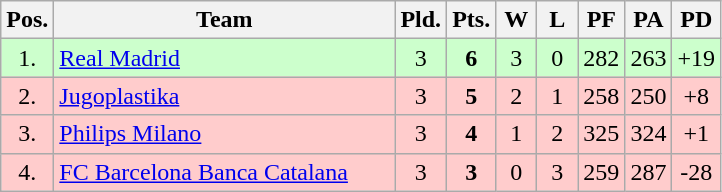<table class="wikitable" style="text-align:center">
<tr>
<th width=15>Pos.</th>
<th width=220>Team</th>
<th width=20>Pld.</th>
<th width=20>Pts.</th>
<th width=20>W</th>
<th width=20>L</th>
<th width=20>PF</th>
<th width=20>PA</th>
<th width=20>PD</th>
</tr>
<tr style="background: #ccffcc;">
<td>1.</td>
<td align=left> <a href='#'>Real Madrid</a></td>
<td>3</td>
<td><strong>6</strong></td>
<td>3</td>
<td>0</td>
<td>282</td>
<td>263</td>
<td>+19</td>
</tr>
<tr style="background:#ffcccc;">
<td>2.</td>
<td align=left> <a href='#'>Jugoplastika</a></td>
<td>3</td>
<td><strong>5</strong></td>
<td>2</td>
<td>1</td>
<td>258</td>
<td>250</td>
<td>+8</td>
</tr>
<tr style="background:#ffcccc;">
<td>3.</td>
<td align=left> <a href='#'>Philips Milano</a></td>
<td>3</td>
<td><strong>4</strong></td>
<td>1</td>
<td>2</td>
<td>325</td>
<td>324</td>
<td>+1</td>
</tr>
<tr style="background:#ffcccc;">
<td>4.</td>
<td align=left> <a href='#'>FC Barcelona Banca Catalana</a></td>
<td>3</td>
<td><strong>3</strong></td>
<td>0</td>
<td>3</td>
<td>259</td>
<td>287</td>
<td>-28</td>
</tr>
</table>
